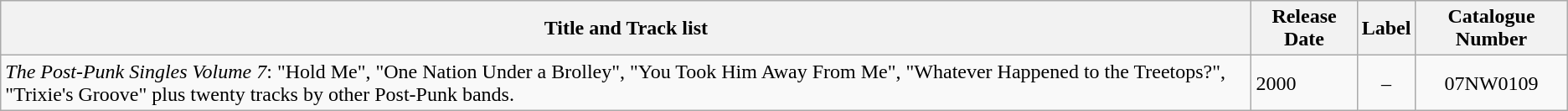<table class="wikitable">
<tr>
<th>Title and Track list</th>
<th>Release Date</th>
<th>Label</th>
<th>Catalogue Number</th>
</tr>
<tr>
<td><em>The Post-Punk Singles Volume 7</em>: "Hold Me", "One Nation Under a Brolley", "You Took Him Away From Me", "Whatever Happened to the Treetops?", "Trixie's Groove"  plus twenty tracks by other Post-Punk bands.</td>
<td>2000</td>
<td style="text-align:center;">–</td>
<td style="text-align:center;">07NW0109</td>
</tr>
</table>
